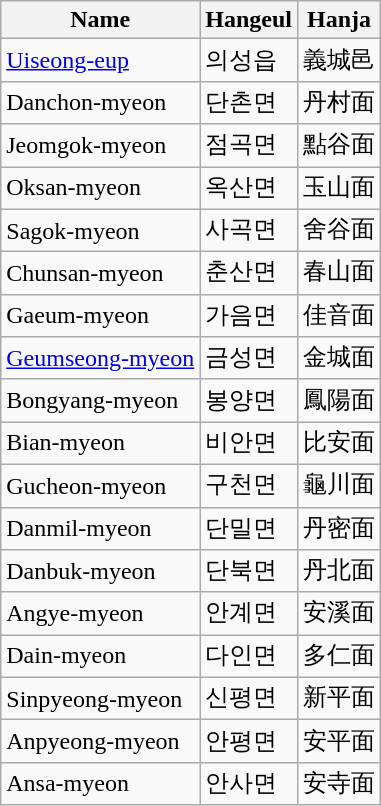<table class="wikitable sortable">
<tr>
<th>Name</th>
<th>Hangeul</th>
<th>Hanja</th>
</tr>
<tr>
<td><a href='#'>Uiseong-eup</a></td>
<td>의성읍</td>
<td>義城邑</td>
</tr>
<tr>
<td>Danchon-myeon</td>
<td>단촌면</td>
<td>丹村面</td>
</tr>
<tr>
<td>Jeomgok-myeon</td>
<td>점곡면</td>
<td>點谷面</td>
</tr>
<tr>
<td>Oksan-myeon</td>
<td>옥산면</td>
<td>玉山面</td>
</tr>
<tr>
<td>Sagok-myeon</td>
<td>사곡면</td>
<td>舍谷面</td>
</tr>
<tr>
<td>Chunsan-myeon</td>
<td>춘산면</td>
<td>春山面</td>
</tr>
<tr>
<td>Gaeum-myeon</td>
<td>가음면</td>
<td>佳音面</td>
</tr>
<tr>
<td><a href='#'>Geumseong-myeon</a></td>
<td>금성면</td>
<td>金城面</td>
</tr>
<tr>
<td>Bongyang-myeon</td>
<td>봉양면</td>
<td>鳳陽面</td>
</tr>
<tr>
<td>Bian-myeon</td>
<td>비안면</td>
<td>比安面</td>
</tr>
<tr>
<td>Gucheon-myeon</td>
<td>구천면</td>
<td>龜川面</td>
</tr>
<tr>
<td>Danmil-myeon</td>
<td>단밀면</td>
<td>丹密面</td>
</tr>
<tr>
<td>Danbuk-myeon</td>
<td>단북면</td>
<td>丹北面</td>
</tr>
<tr>
<td>Angye-myeon</td>
<td>안계면</td>
<td>安溪面</td>
</tr>
<tr>
<td>Dain-myeon</td>
<td>다인면</td>
<td>多仁面</td>
</tr>
<tr>
<td>Sinpyeong-myeon</td>
<td>신평면</td>
<td>新平面</td>
</tr>
<tr>
<td>Anpyeong-myeon</td>
<td>안평면</td>
<td>安平面</td>
</tr>
<tr>
<td>Ansa-myeon</td>
<td>안사면</td>
<td>安寺面</td>
</tr>
</table>
